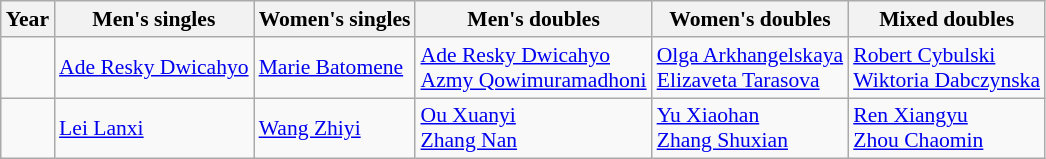<table class=wikitable style="font-size:90%;">
<tr>
<th>Year</th>
<th>Men's singles</th>
<th>Women's singles</th>
<th>Men's doubles</th>
<th>Women's doubles</th>
<th>Mixed doubles</th>
</tr>
<tr>
<td></td>
<td> <a href='#'>Ade Resky Dwicahyo</a></td>
<td> <a href='#'>Marie Batomene</a></td>
<td> <a href='#'>Ade Resky Dwicahyo</a> <br>  <a href='#'>Azmy Qowimuramadhoni</a></td>
<td> <a href='#'>Olga Arkhangelskaya</a> <br>  <a href='#'>Elizaveta Tarasova</a></td>
<td> <a href='#'>Robert Cybulski</a> <br>  <a href='#'>Wiktoria Dabczynska</a></td>
</tr>
<tr>
<td></td>
<td> <a href='#'>Lei Lanxi</a></td>
<td> <a href='#'>Wang Zhiyi</a></td>
<td> <a href='#'>Ou Xuanyi</a> <br>  <a href='#'>Zhang Nan</a></td>
<td> <a href='#'>Yu Xiaohan</a> <br>  <a href='#'>Zhang Shuxian</a></td>
<td> <a href='#'>Ren Xiangyu</a> <br>  <a href='#'>Zhou Chaomin</a></td>
</tr>
</table>
